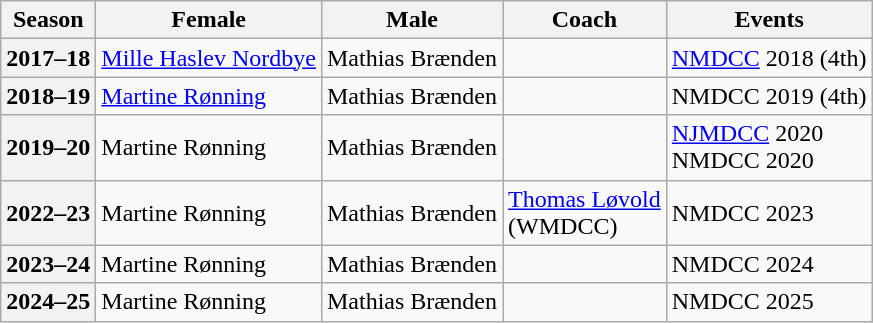<table class="wikitable">
<tr>
<th scope="col">Season</th>
<th scope="col">Female</th>
<th scope="col">Male</th>
<th scope="col">Coach</th>
<th scope="col">Events</th>
</tr>
<tr>
<th scope="row">2017–18</th>
<td><a href='#'>Mille Haslev Nordbye</a></td>
<td>Mathias Brænden</td>
<td></td>
<td><a href='#'>NMDCC</a> 2018 (4th)</td>
</tr>
<tr>
<th scope="row">2018–19</th>
<td><a href='#'>Martine Rønning</a></td>
<td>Mathias Brænden</td>
<td></td>
<td>NMDCC 2019 (4th)</td>
</tr>
<tr>
<th scope="row">2019–20</th>
<td>Martine Rønning</td>
<td>Mathias Brænden</td>
<td></td>
<td><a href='#'>NJMDCC</a> 2020 <br>NMDCC 2020 </td>
</tr>
<tr>
<th scope="row">2022–23</th>
<td>Martine Rønning</td>
<td>Mathias Brænden</td>
<td><a href='#'>Thomas Løvold</a><br>(WMDCC)</td>
<td>NMDCC 2023 <br> </td>
</tr>
<tr>
<th scope="row">2023–24</th>
<td>Martine Rønning</td>
<td>Mathias Brænden</td>
<td></td>
<td>NMDCC 2024 </td>
</tr>
<tr>
<th scope="row">2024–25</th>
<td>Martine Rønning</td>
<td>Mathias Brænden</td>
<td></td>
<td>NMDCC 2025 </td>
</tr>
</table>
